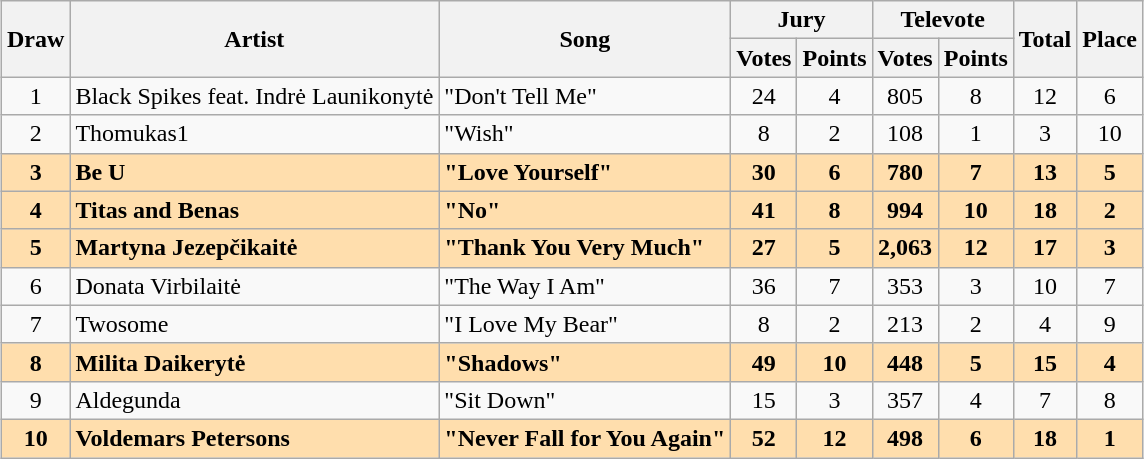<table class="sortable wikitable" style="margin: 1em auto 1em auto; text-align:center;">
<tr>
<th rowspan="2">Draw</th>
<th rowspan="2">Artist</th>
<th rowspan="2">Song</th>
<th colspan="2">Jury</th>
<th colspan="2">Televote</th>
<th rowspan="2">Total</th>
<th rowspan="2">Place</th>
</tr>
<tr>
<th>Votes</th>
<th>Points</th>
<th>Votes</th>
<th>Points</th>
</tr>
<tr>
<td>1</td>
<td align="left">Black Spikes feat. Indrė Launikonytė</td>
<td align="left">"Don't Tell Me"</td>
<td>24</td>
<td>4</td>
<td>805</td>
<td>8</td>
<td>12</td>
<td>6</td>
</tr>
<tr>
<td>2</td>
<td align="left">Thomukas1</td>
<td align="left">"Wish"</td>
<td>8</td>
<td>2</td>
<td>108</td>
<td>1</td>
<td>3</td>
<td>10</td>
</tr>
<tr style="font-weight:bold; background:#FFDEAD;">
<td>3</td>
<td align="left">Be U</td>
<td align="left">"Love Yourself"</td>
<td>30</td>
<td>6</td>
<td>780</td>
<td>7</td>
<td>13</td>
<td>5</td>
</tr>
<tr style="font-weight:bold; background:#FFDEAD;">
<td>4</td>
<td align="left">Titas and Benas</td>
<td align="left">"No"</td>
<td>41</td>
<td>8</td>
<td>994</td>
<td>10</td>
<td>18</td>
<td>2</td>
</tr>
<tr style="font-weight:bold; background:#FFDEAD;">
<td>5</td>
<td align="left">Martyna Jezepčikaitė</td>
<td align="left">"Thank You Very Much"</td>
<td>27</td>
<td>5</td>
<td>2,063</td>
<td>12</td>
<td>17</td>
<td>3</td>
</tr>
<tr>
<td>6</td>
<td align="left">Donata Virbilaitė</td>
<td align="left">"The Way I Am"</td>
<td>36</td>
<td>7</td>
<td>353</td>
<td>3</td>
<td>10</td>
<td>7</td>
</tr>
<tr>
<td>7</td>
<td align="left">Twosome</td>
<td align="left">"I Love My Bear"</td>
<td>8</td>
<td>2</td>
<td>213</td>
<td>2</td>
<td>4</td>
<td>9</td>
</tr>
<tr style="font-weight:bold; background:#FFDEAD;">
<td>8</td>
<td align="left">Milita Daikerytė</td>
<td align="left">"Shadows"</td>
<td>49</td>
<td>10</td>
<td>448</td>
<td>5</td>
<td>15</td>
<td>4</td>
</tr>
<tr>
<td>9</td>
<td align="left">Aldegunda</td>
<td align="left">"Sit Down"</td>
<td>15</td>
<td>3</td>
<td>357</td>
<td>4</td>
<td>7</td>
<td>8</td>
</tr>
<tr style="font-weight:bold; background:#FFDEAD;">
<td>10</td>
<td align="left">Voldemars Petersons</td>
<td align="left">"Never Fall for You Again"</td>
<td>52</td>
<td>12</td>
<td>498</td>
<td>6</td>
<td>18</td>
<td>1</td>
</tr>
</table>
